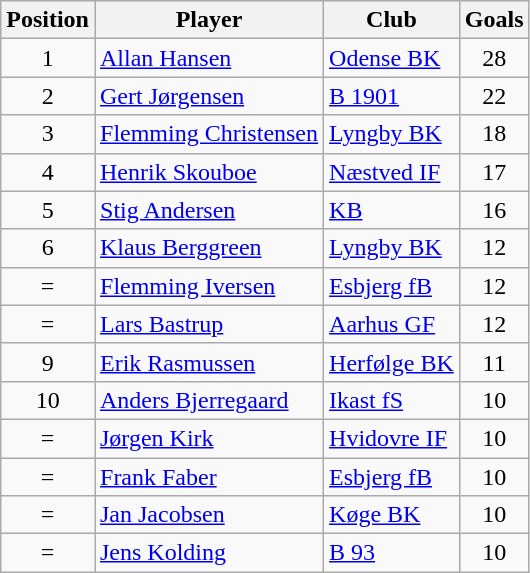<table class="wikitable" style="text-align: center;">
<tr>
<th>Position</th>
<th>Player</th>
<th>Club</th>
<th>Goals</th>
</tr>
<tr>
<td>1</td>
<td align="left"><a href='#'>Allan Hansen</a></td>
<td align="left"><a href='#'>Odense BK</a></td>
<td>28</td>
</tr>
<tr>
<td>2</td>
<td align="left"><a href='#'>Gert Jørgensen</a></td>
<td align="left"><a href='#'>B 1901</a></td>
<td>22</td>
</tr>
<tr>
<td>3</td>
<td align="left"><a href='#'>Flemming Christensen</a></td>
<td align="left"><a href='#'>Lyngby BK</a></td>
<td>18</td>
</tr>
<tr>
<td>4</td>
<td align="left"><a href='#'>Henrik Skouboe</a></td>
<td align="left"><a href='#'>Næstved IF</a></td>
<td>17</td>
</tr>
<tr>
<td>5</td>
<td align="left"><a href='#'>Stig Andersen</a></td>
<td align="left"><a href='#'>KB</a></td>
<td>16</td>
</tr>
<tr>
<td>6</td>
<td align="left"><a href='#'>Klaus Berggreen</a></td>
<td align="left"><a href='#'>Lyngby BK</a></td>
<td>12</td>
</tr>
<tr>
<td>=</td>
<td align="left"><a href='#'>Flemming Iversen</a></td>
<td align="left"><a href='#'>Esbjerg fB</a></td>
<td>12</td>
</tr>
<tr>
<td>=</td>
<td align="left"><a href='#'>Lars Bastrup</a></td>
<td align="left"><a href='#'>Aarhus GF</a></td>
<td>12</td>
</tr>
<tr>
<td>9</td>
<td align="left"><a href='#'>Erik Rasmussen</a></td>
<td align="left"><a href='#'>Herfølge BK</a></td>
<td>11</td>
</tr>
<tr>
<td>10</td>
<td align="left"><a href='#'>Anders Bjerregaard</a></td>
<td align="left"><a href='#'>Ikast fS</a></td>
<td>10</td>
</tr>
<tr>
<td>=</td>
<td align="left"><a href='#'>Jørgen Kirk</a></td>
<td align="left"><a href='#'>Hvidovre IF</a></td>
<td>10</td>
</tr>
<tr>
<td>=</td>
<td align="left"><a href='#'>Frank Faber</a></td>
<td align="left"><a href='#'>Esbjerg fB</a></td>
<td>10</td>
</tr>
<tr>
<td>=</td>
<td align="left"><a href='#'>Jan Jacobsen</a></td>
<td align="left"><a href='#'>Køge BK</a></td>
<td>10</td>
</tr>
<tr>
<td>=</td>
<td align="left"><a href='#'>Jens Kolding</a></td>
<td align="left"><a href='#'>B 93</a></td>
<td>10</td>
</tr>
</table>
